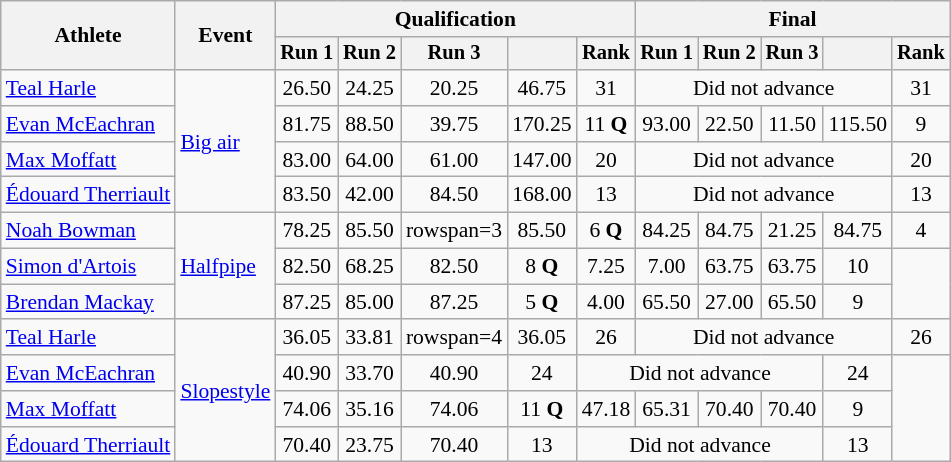<table class=wikitable style=font-size:90%;text-align:center>
<tr>
<th rowspan=2>Athlete</th>
<th rowspan=2>Event</th>
<th colspan=5>Qualification</th>
<th colspan=5>Final</th>
</tr>
<tr style=font-size:95%>
<th>Run 1</th>
<th>Run 2</th>
<th>Run 3</th>
<th></th>
<th>Rank</th>
<th>Run 1</th>
<th>Run 2</th>
<th>Run 3</th>
<th></th>
<th>Rank</th>
</tr>
<tr>
<td align=left><a href='#'>Teal Harle</a></td>
<td align=left rowspan=4><a href='#'>Big air</a></td>
<td>26.50</td>
<td>24.25</td>
<td>20.25</td>
<td>46.75</td>
<td>31</td>
<td colspan=4>Did not advance</td>
<td>31</td>
</tr>
<tr>
<td align=left><a href='#'>Evan McEachran</a></td>
<td>81.75</td>
<td>88.50</td>
<td>39.75</td>
<td>170.25</td>
<td>11 <strong>Q</strong></td>
<td>93.00</td>
<td>22.50</td>
<td>11.50</td>
<td>115.50</td>
<td>9</td>
</tr>
<tr>
<td align=left><a href='#'>Max Moffatt</a></td>
<td>83.00</td>
<td>64.00</td>
<td>61.00</td>
<td>147.00</td>
<td>20</td>
<td colspan=4>Did not advance</td>
<td>20</td>
</tr>
<tr>
<td align=left><a href='#'>Édouard Therriault</a></td>
<td>83.50</td>
<td>42.00</td>
<td>84.50</td>
<td>168.00</td>
<td>13</td>
<td colspan=4>Did not advance</td>
<td>13</td>
</tr>
<tr>
<td align=left><a href='#'>Noah Bowman</a></td>
<td rowspan=3 align=left><a href='#'>Halfpipe</a></td>
<td>78.25</td>
<td>85.50</td>
<td>rowspan=3 </td>
<td>85.50</td>
<td>6 <strong>Q</strong></td>
<td>84.25</td>
<td>84.75</td>
<td>21.25</td>
<td>84.75</td>
<td>4</td>
</tr>
<tr>
<td align=left><a href='#'>Simon d'Artois</a></td>
<td>82.50</td>
<td>68.25</td>
<td>82.50</td>
<td>8 <strong>Q</strong></td>
<td>7.25</td>
<td>7.00</td>
<td>63.75</td>
<td>63.75</td>
<td>10</td>
</tr>
<tr>
<td align=left><a href='#'>Brendan Mackay</a></td>
<td>87.25</td>
<td>85.00</td>
<td>87.25</td>
<td>5 <strong>Q</strong></td>
<td>4.00</td>
<td>65.50</td>
<td>27.00</td>
<td>65.50</td>
<td>9</td>
</tr>
<tr>
<td align=left><a href='#'>Teal Harle</a></td>
<td align=left rowspan=4><a href='#'>Slopestyle</a></td>
<td>36.05</td>
<td>33.81</td>
<td>rowspan=4 </td>
<td>36.05</td>
<td>26</td>
<td colspan=4>Did not advance</td>
<td>26</td>
</tr>
<tr>
<td align=left><a href='#'>Evan McEachran</a></td>
<td>40.90</td>
<td>33.70</td>
<td>40.90</td>
<td>24</td>
<td colspan=4>Did not advance</td>
<td>24</td>
</tr>
<tr>
<td align=left><a href='#'>Max Moffatt</a></td>
<td>74.06</td>
<td>35.16</td>
<td>74.06</td>
<td>11 <strong>Q</strong></td>
<td>47.18</td>
<td>65.31</td>
<td>70.40</td>
<td>70.40</td>
<td>9</td>
</tr>
<tr>
<td align=left><a href='#'>Édouard Therriault</a></td>
<td>70.40</td>
<td>23.75</td>
<td>70.40</td>
<td>13</td>
<td colspan=4>Did not advance</td>
<td>13</td>
</tr>
</table>
